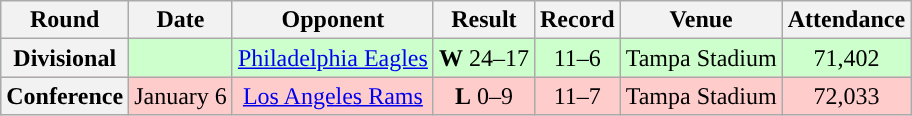<table class="wikitable" style="text-align:center">
<tr>
<th>Round</th>
<th>Date</th>
<th>Opponent</th>
<th>Result</th>
<th>Record</th>
<th>Venue</th>
<th>Attendance</th>
</tr>
<tr style="background:#cfc;">
<th>Divisional</th>
<td></td>
<td><a href='#'>Philadelphia Eagles</a></td>
<td><strong>W</strong> 24–17</td>
<td>11–6</td>
<td>Tampa Stadium</td>
<td>71,402</td>
</tr>
<tr style="background:#fcc;">
<th>Conference</th>
<td>January 6</td>
<td><a href='#'>Los Angeles Rams</a></td>
<td><strong>L</strong> 0–9</td>
<td>11–7</td>
<td>Tampa Stadium</td>
<td>72,033</td>
</tr>
</table>
